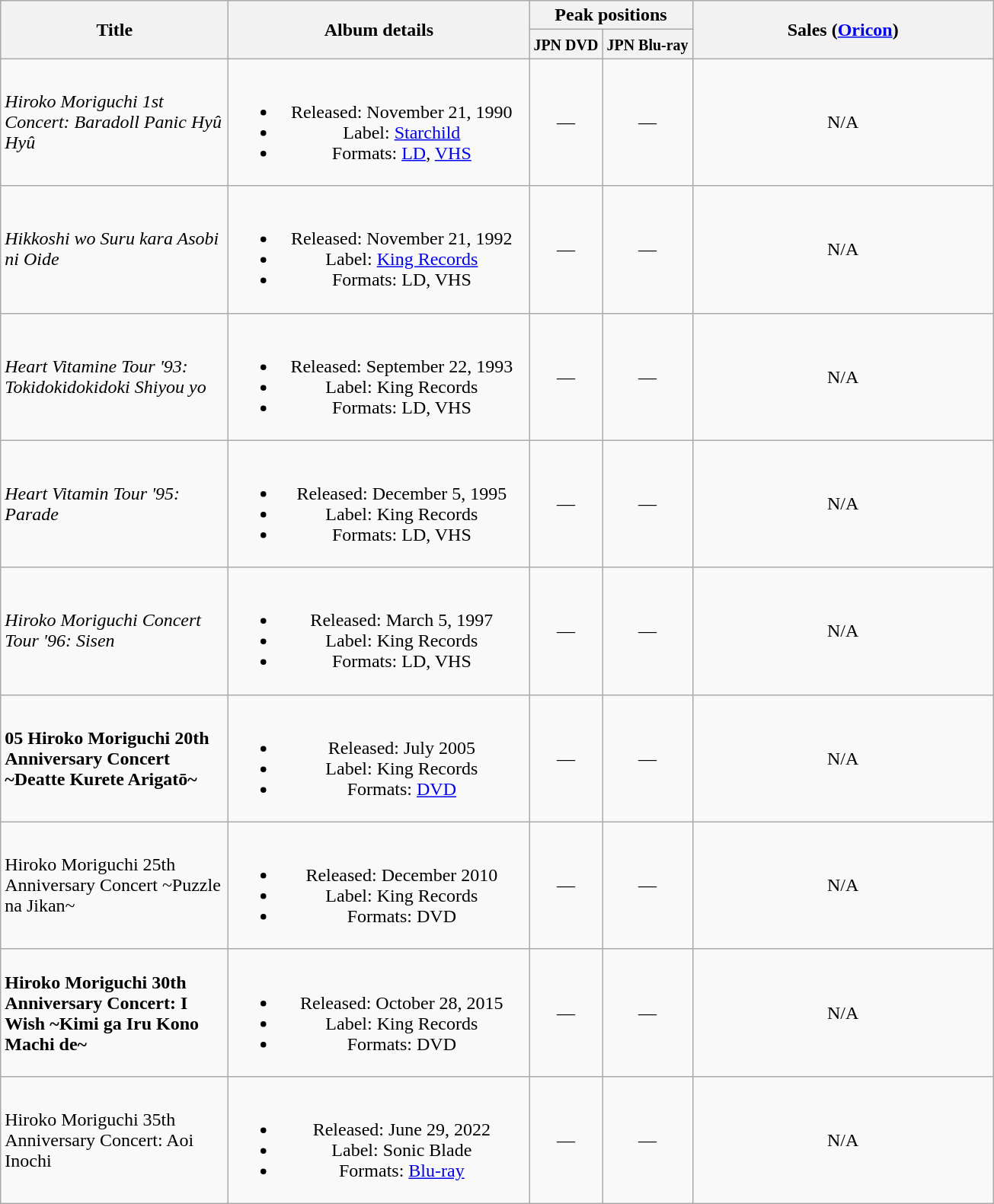<table class="wikitable plainrowheaders" style="text-align:center;">
<tr>
<th style="width:12em;" rowspan="2">Title</th>
<th style="width:16em;" rowspan="2">Album details</th>
<th colspan="2">Peak positions</th>
<th style="width:16em;" rowspan="2">Sales (<a href='#'>Oricon</a>)</th>
</tr>
<tr>
<th><small>JPN DVD</small><br></th>
<th><small>JPN Blu-ray</small><br></th>
</tr>
<tr>
<td align="left"><em>Hiroko Moriguchi 1st Concert: Baradoll Panic Hyû Hyû</em></td>
<td><br><ul><li>Released: November 21, 1990</li><li>Label: <a href='#'>Starchild</a></li><li>Formats: <a href='#'>LD</a>, <a href='#'>VHS</a></li></ul></td>
<td>—</td>
<td>—</td>
<td>N/A</td>
</tr>
<tr>
<td align="left"><em>Hikkoshi wo Suru kara Asobi ni Oide</em></td>
<td><br><ul><li>Released: November 21, 1992</li><li>Label: <a href='#'>King Records</a></li><li>Formats: LD, VHS</li></ul></td>
<td>—</td>
<td>—</td>
<td>N/A</td>
</tr>
<tr>
<td align="left"><em>Heart Vitamine Tour '93: Tokidokidokidoki Shiyou yo</em></td>
<td><br><ul><li>Released: September 22, 1993</li><li>Label: King Records</li><li>Formats: LD, VHS</li></ul></td>
<td>—</td>
<td>—</td>
<td>N/A</td>
</tr>
<tr>
<td align="left"><em>Heart Vitamin Tour '95: Parade</em></td>
<td><br><ul><li>Released: December 5, 1995</li><li>Label: King Records</li><li>Formats: LD, VHS</li></ul></td>
<td>—</td>
<td>—</td>
<td>N/A</td>
</tr>
<tr>
<td align="left"><em>Hiroko Moriguchi Concert Tour '96: Sisen</em></td>
<td><br><ul><li>Released: March 5, 1997</li><li>Label: King Records</li><li>Formats: LD, VHS</li></ul></td>
<td>—</td>
<td>—</td>
<td>N/A</td>
</tr>
<tr>
<td align="left"><strong>05 Hiroko Moriguchi 20th Anniversary Concert ~Deatte Kurete Arigatō~<em></td>
<td><br><ul><li>Released: July 2005</li><li>Label: King Records</li><li>Formats: <a href='#'>DVD</a></li></ul></td>
<td>—</td>
<td>—</td>
<td>N/A</td>
</tr>
<tr>
<td align="left"></strong>Hiroko Moriguchi 25th Anniversary Concert ~Puzzle na Jikan~</em></td>
<td><br><ul><li>Released: December 2010</li><li>Label: King Records</li><li>Formats: DVD</li></ul></td>
<td>—</td>
<td>—</td>
<td>N/A</td>
</tr>
<tr>
<td align="left"><strong>Hiroko Moriguchi 30th Anniversary Concert: I Wish ~Kimi ga Iru Kono Machi de~<em></td>
<td><br><ul><li>Released: October 28, 2015</li><li>Label: King Records</li><li>Formats: DVD</li></ul></td>
<td>—</td>
<td>—</td>
<td>N/A</td>
</tr>
<tr>
<td align="left"></strong>Hiroko Moriguchi 35th Anniversary Concert: Aoi Inochi</em></td>
<td><br><ul><li>Released: June 29, 2022</li><li>Label: Sonic Blade</li><li>Formats: <a href='#'>Blu-ray</a></li></ul></td>
<td>—</td>
<td>—</td>
<td>N/A</td>
</tr>
</table>
